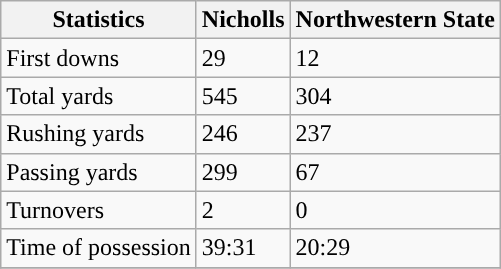<table class="wikitable">
<tr>
<th>Statistics</th>
<th>Nicholls</th>
<th>Northwestern State</th>
</tr>
<tr>
<td>First downs</td>
<td>29</td>
<td>12</td>
</tr>
<tr>
<td>Total yards</td>
<td>545</td>
<td>304</td>
</tr>
<tr>
<td>Rushing yards</td>
<td>246</td>
<td>237</td>
</tr>
<tr>
<td>Passing yards</td>
<td>299</td>
<td>67</td>
</tr>
<tr>
<td>Turnovers</td>
<td>2</td>
<td>0</td>
</tr>
<tr>
<td>Time of possession</td>
<td>39:31</td>
<td>20:29</td>
</tr>
<tr>
</tr>
</table>
